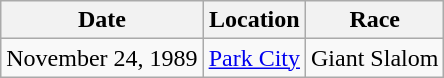<table class="wikitable">
<tr>
<th>Date</th>
<th>Location</th>
<th>Race</th>
</tr>
<tr>
<td>November 24, 1989</td>
<td> <a href='#'>Park City</a></td>
<td>Giant Slalom</td>
</tr>
</table>
